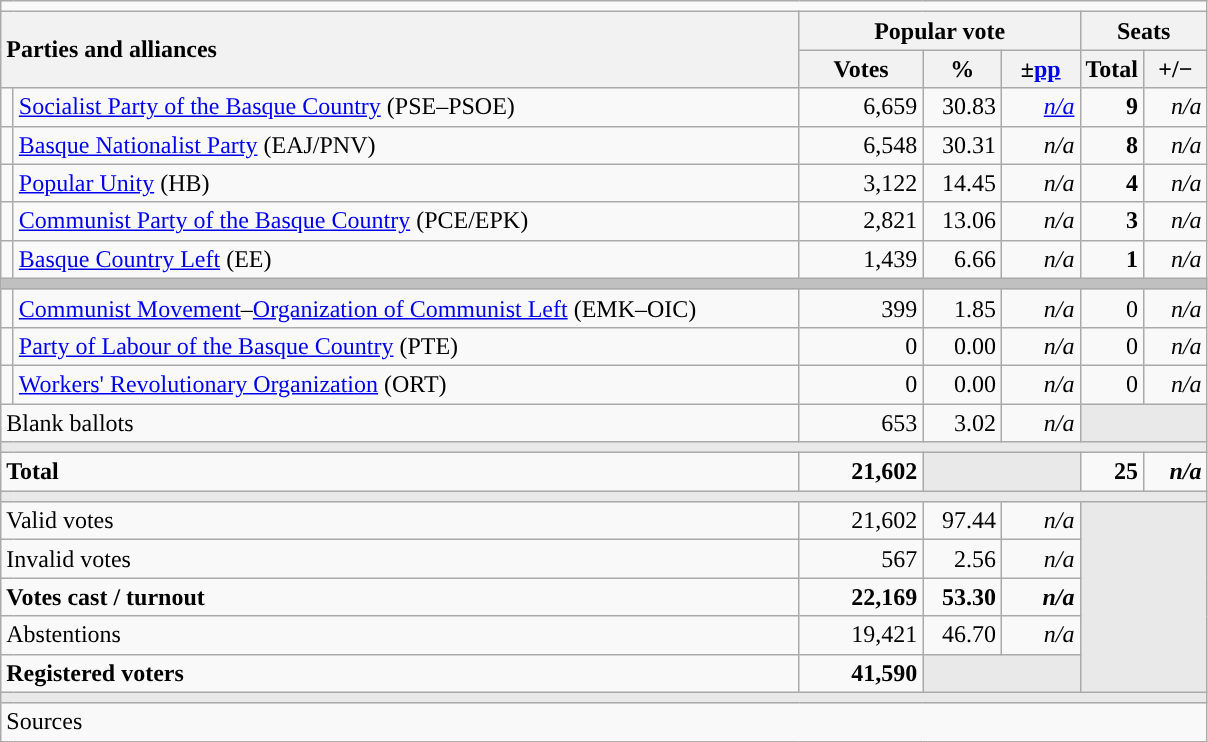<table class="wikitable" style="text-align:right;">
<tr>
<td colspan="7"></td>
</tr>
<tr>
<th style="text-align:left;" rowspan="2" colspan="2" width="525">Parties and alliances</th>
<th colspan="3">Popular vote</th>
<th colspan="2">Seats</th>
</tr>
<tr>
<th width="75">Votes</th>
<th width="45">%</th>
<th width="45">±<a href='#'>pp</a></th>
<th width="35">Total</th>
<th width="35">+/−</th>
</tr>
<tr>
<td width="1" style="color:inherit;background:"></td>
<td align="left"><a href='#'>Socialist Party of the Basque Country</a> (PSE–PSOE)</td>
<td>6,659</td>
<td>30.83</td>
<td><em><a href='#'>n/a</a></em></td>
<td><strong>9</strong></td>
<td><em>n/a</em></td>
</tr>
<tr>
<td style="color:inherit;background:"></td>
<td align="left"><a href='#'>Basque Nationalist Party</a> (EAJ/PNV)</td>
<td>6,548</td>
<td>30.31</td>
<td><em>n/a</em></td>
<td><strong>8</strong></td>
<td><em>n/a</em></td>
</tr>
<tr>
<td style="color:inherit;background:"></td>
<td align="left"><a href='#'>Popular Unity</a> (HB)</td>
<td>3,122</td>
<td>14.45</td>
<td><em>n/a</em></td>
<td><strong>4</strong></td>
<td><em>n/a</em></td>
</tr>
<tr>
<td style="color:inherit;background:"></td>
<td align="left"><a href='#'>Communist Party of the Basque Country</a> (PCE/EPK)</td>
<td>2,821</td>
<td>13.06</td>
<td><em>n/a</em></td>
<td><strong>3</strong></td>
<td><em>n/a</em></td>
</tr>
<tr>
<td style="color:inherit;background:"></td>
<td align="left"><a href='#'>Basque Country Left</a> (EE)</td>
<td>1,439</td>
<td>6.66</td>
<td><em>n/a</em></td>
<td><strong>1</strong></td>
<td><em>n/a</em></td>
</tr>
<tr>
<td colspan="7" bgcolor="#C0C0C0"></td>
</tr>
<tr>
<td style="color:inherit;background:"></td>
<td align="left"><a href='#'>Communist Movement</a>–<a href='#'>Organization of Communist Left</a> (EMK–OIC)</td>
<td>399</td>
<td>1.85</td>
<td><em>n/a</em></td>
<td>0</td>
<td><em>n/a</em></td>
</tr>
<tr>
<td style="color:inherit;background:"></td>
<td align="left"><a href='#'>Party of Labour of the Basque Country</a> (PTE)</td>
<td>0</td>
<td>0.00</td>
<td><em>n/a</em></td>
<td>0</td>
<td><em>n/a</em></td>
</tr>
<tr>
<td style="color:inherit;background:"></td>
<td align="left"><a href='#'>Workers' Revolutionary Organization</a> (ORT)</td>
<td>0</td>
<td>0.00</td>
<td><em>n/a</em></td>
<td>0</td>
<td><em>n/a</em></td>
</tr>
<tr>
<td align="left" colspan="2">Blank ballots</td>
<td>653</td>
<td>3.02</td>
<td><em>n/a</em></td>
<td bgcolor="#E9E9E9" colspan="2"></td>
</tr>
<tr>
<td colspan="7" bgcolor="#E9E9E9"></td>
</tr>
<tr style="font-weight:bold;">
<td align="left" colspan="2">Total</td>
<td>21,602</td>
<td bgcolor="#E9E9E9" colspan="2"></td>
<td>25</td>
<td><em>n/a</em></td>
</tr>
<tr>
<td colspan="7" bgcolor="#E9E9E9"></td>
</tr>
<tr>
<td align="left" colspan="2">Valid votes</td>
<td>21,602</td>
<td>97.44</td>
<td><em>n/a</em></td>
<td bgcolor="#E9E9E9" colspan="2" rowspan="5"></td>
</tr>
<tr>
<td align="left" colspan="2">Invalid votes</td>
<td>567</td>
<td>2.56</td>
<td><em>n/a</em></td>
</tr>
<tr style="font-weight:bold;">
<td align="left" colspan="2">Votes cast / turnout</td>
<td>22,169</td>
<td>53.30</td>
<td><em>n/a</em></td>
</tr>
<tr>
<td align="left" colspan="2">Abstentions</td>
<td>19,421</td>
<td>46.70</td>
<td><em>n/a</em></td>
</tr>
<tr style="font-weight:bold;">
<td align="left" colspan="2">Registered voters</td>
<td>41,590</td>
<td bgcolor="#E9E9E9" colspan="2"></td>
</tr>
<tr>
<td colspan="7" bgcolor="#E9E9E9"></td>
</tr>
<tr>
<td align="left" colspan="7">Sources</td>
</tr>
</table>
